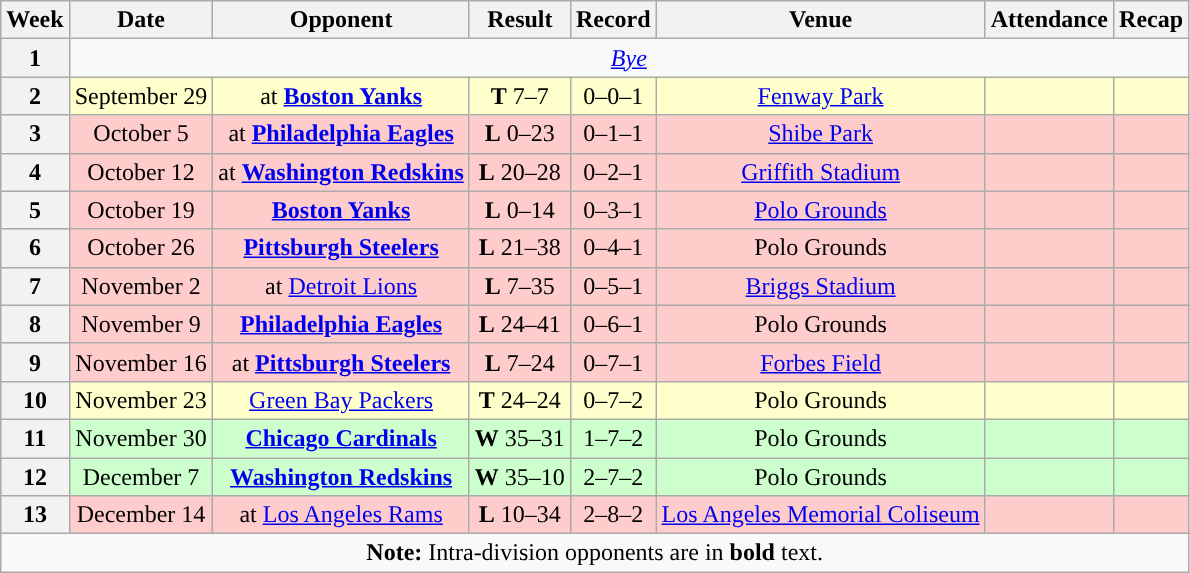<table class="wikitable" style="text-align:center">
<tr>
<th>Week</th>
<th>Date</th>
<th>Opponent</th>
<th>Result</th>
<th>Record</th>
<th>Venue</th>
<th>Attendance</th>
<th>Recap</th>
</tr>
<tr>
<th>1</th>
<td colspan="7"><em><a href='#'>Bye</a></em></td>
</tr>
<tr style="background:#ffc">
<th>2</th>
<td>September 29</td>
<td>at <strong><a href='#'>Boston Yanks</a></strong></td>
<td><strong>T</strong> 7–7</td>
<td>0–0–1</td>
<td><a href='#'>Fenway Park</a></td>
<td></td>
<td></td>
</tr>
<tr style="background:#fcc">
<th>3</th>
<td>October 5</td>
<td>at <strong><a href='#'>Philadelphia Eagles</a></strong></td>
<td><strong>L</strong> 0–23</td>
<td>0–1–1</td>
<td><a href='#'>Shibe Park</a></td>
<td></td>
<td></td>
</tr>
<tr style="background:#fcc">
<th>4</th>
<td>October 12</td>
<td>at <strong><a href='#'>Washington Redskins</a></strong></td>
<td><strong>L</strong> 20–28</td>
<td>0–2–1</td>
<td><a href='#'>Griffith Stadium</a></td>
<td></td>
<td></td>
</tr>
<tr style="background:#fcc">
<th>5</th>
<td>October 19</td>
<td><strong><a href='#'>Boston Yanks</a></strong></td>
<td><strong>L</strong> 0–14</td>
<td>0–3–1</td>
<td><a href='#'>Polo Grounds</a></td>
<td></td>
<td></td>
</tr>
<tr style="background:#fcc">
<th>6</th>
<td>October 26</td>
<td><strong><a href='#'>Pittsburgh Steelers</a></strong></td>
<td><strong>L</strong> 21–38</td>
<td>0–4–1</td>
<td>Polo Grounds</td>
<td></td>
<td></td>
</tr>
<tr style="background:#fcc">
<th>7</th>
<td>November 2</td>
<td>at <a href='#'>Detroit Lions</a></td>
<td><strong>L</strong> 7–35</td>
<td>0–5–1</td>
<td><a href='#'>Briggs Stadium</a></td>
<td></td>
<td></td>
</tr>
<tr style="background:#fcc">
<th>8</th>
<td>November 9</td>
<td><strong><a href='#'>Philadelphia Eagles</a></strong></td>
<td><strong>L</strong> 24–41</td>
<td>0–6–1</td>
<td>Polo Grounds</td>
<td></td>
<td></td>
</tr>
<tr style="background:#fcc">
<th>9</th>
<td>November 16</td>
<td>at <strong><a href='#'>Pittsburgh Steelers</a></strong></td>
<td><strong>L</strong> 7–24</td>
<td>0–7–1</td>
<td><a href='#'>Forbes Field</a></td>
<td></td>
<td></td>
</tr>
<tr style="background:#ffc">
<th>10</th>
<td>November 23</td>
<td><a href='#'>Green Bay Packers</a></td>
<td><strong>T</strong> 24–24</td>
<td>0–7–2</td>
<td>Polo Grounds</td>
<td></td>
<td></td>
</tr>
<tr style="background:#cfc">
<th>11</th>
<td>November 30</td>
<td><strong><a href='#'>Chicago Cardinals</a></strong></td>
<td><strong>W</strong> 35–31</td>
<td>1–7–2</td>
<td>Polo Grounds</td>
<td></td>
<td></td>
</tr>
<tr style="background:#cfc">
<th>12</th>
<td>December 7</td>
<td><strong><a href='#'>Washington Redskins</a></strong></td>
<td><strong>W</strong> 35–10</td>
<td>2–7–2</td>
<td>Polo Grounds</td>
<td></td>
<td></td>
</tr>
<tr style="background:#fcc">
<th>13</th>
<td>December 14</td>
<td>at <a href='#'>Los Angeles Rams</a></td>
<td><strong>L</strong> 10–34</td>
<td>2–8–2</td>
<td><a href='#'>Los Angeles Memorial Coliseum</a></td>
<td></td>
<td></td>
</tr>
<tr>
<td colspan="9"><strong>Note:</strong> Intra-division opponents are in <strong>bold</strong> text.</td>
</tr>
</table>
